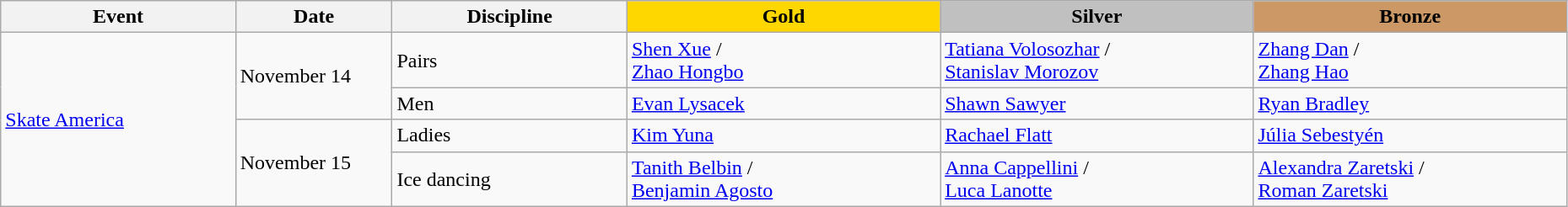<table class="wikitable" width="98%">
<tr>
<th width="15%">Event</th>
<th width="10%">Date</th>
<th width="15%">Discipline</th>
<td width = "20%" align="center" bgcolor="gold"><strong>Gold</strong></td>
<td width = "20%" align="center" bgcolor="silver"><strong>Silver</strong></td>
<td width = "20%" align="center" bgcolor="cc9966"><strong>Bronze</strong></td>
</tr>
<tr>
<td rowspan="4"> <a href='#'>Skate America</a></td>
<td rowspan="2">November 14</td>
<td>Pairs</td>
<td> <a href='#'>Shen Xue</a> / <br> <a href='#'>Zhao Hongbo</a></td>
<td> <a href='#'>Tatiana Volosozhar</a> / <br> <a href='#'>Stanislav Morozov</a></td>
<td> <a href='#'>Zhang Dan</a> / <br> <a href='#'>Zhang Hao</a></td>
</tr>
<tr>
<td>Men</td>
<td> <a href='#'>Evan Lysacek</a></td>
<td> <a href='#'>Shawn Sawyer</a></td>
<td> <a href='#'>Ryan Bradley</a></td>
</tr>
<tr>
<td rowspan="2">November 15</td>
<td>Ladies</td>
<td> <a href='#'>Kim Yuna</a></td>
<td> <a href='#'>Rachael Flatt</a></td>
<td> <a href='#'>Júlia Sebestyén</a></td>
</tr>
<tr>
<td>Ice dancing</td>
<td> <a href='#'>Tanith Belbin</a> / <br> <a href='#'>Benjamin Agosto</a></td>
<td> <a href='#'>Anna Cappellini</a> / <br> <a href='#'>Luca Lanotte</a></td>
<td> <a href='#'>Alexandra Zaretski</a> / <br>  <a href='#'>Roman Zaretski</a></td>
</tr>
</table>
